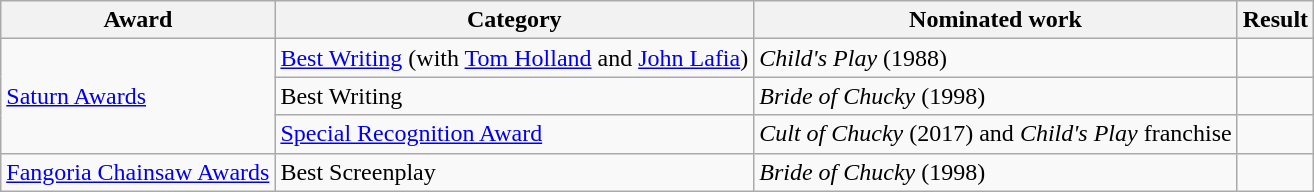<table class="wikitable">
<tr>
<th>Award</th>
<th>Category</th>
<th>Nominated work</th>
<th>Result</th>
</tr>
<tr>
<td rowspan=3><a href='#'>Saturn Awards</a></td>
<td><a href='#'>Best Writing</a> (with <a href='#'>Tom Holland</a> and <a href='#'>John Lafia</a>)</td>
<td><em>Child's Play</em> (1988)</td>
<td></td>
</tr>
<tr>
<td>Best Writing</td>
<td><em>Bride of Chucky</em> (1998)</td>
<td></td>
</tr>
<tr>
<td><a href='#'>Special Recognition Award</a></td>
<td><em>Cult of Chucky</em> (2017) and <em>Child's Play</em> franchise</td>
<td></td>
</tr>
<tr>
<td><a href='#'>Fangoria Chainsaw Awards</a></td>
<td>Best Screenplay</td>
<td><em>Bride of Chucky</em> (1998)</td>
<td></td>
</tr>
</table>
